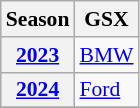<table class="wikitable" style="font-size:90%">
<tr>
<th>Season</th>
<th>GSX</th>
</tr>
<tr>
<th><a href='#'>2023</a></th>
<td> <a href='#'>BMW</a></td>
</tr>
<tr>
<th><a href='#'>2024</a></th>
<td> <a href='#'>Ford</a></td>
</tr>
<tr>
</tr>
</table>
